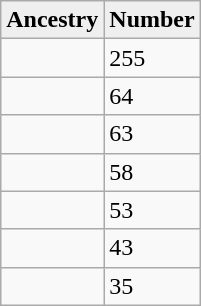<table style="float: center;" class="wikitable">
<tr>
<th style="background:#efefef;">Ancestry</th>
<th style="background:#efefef;">Number</th>
</tr>
<tr>
<td></td>
<td>255</td>
</tr>
<tr>
<td></td>
<td>64</td>
</tr>
<tr>
<td></td>
<td>63</td>
</tr>
<tr>
<td></td>
<td>58</td>
</tr>
<tr>
<td></td>
<td>53</td>
</tr>
<tr>
<td></td>
<td>43</td>
</tr>
<tr>
<td></td>
<td>35</td>
</tr>
</table>
